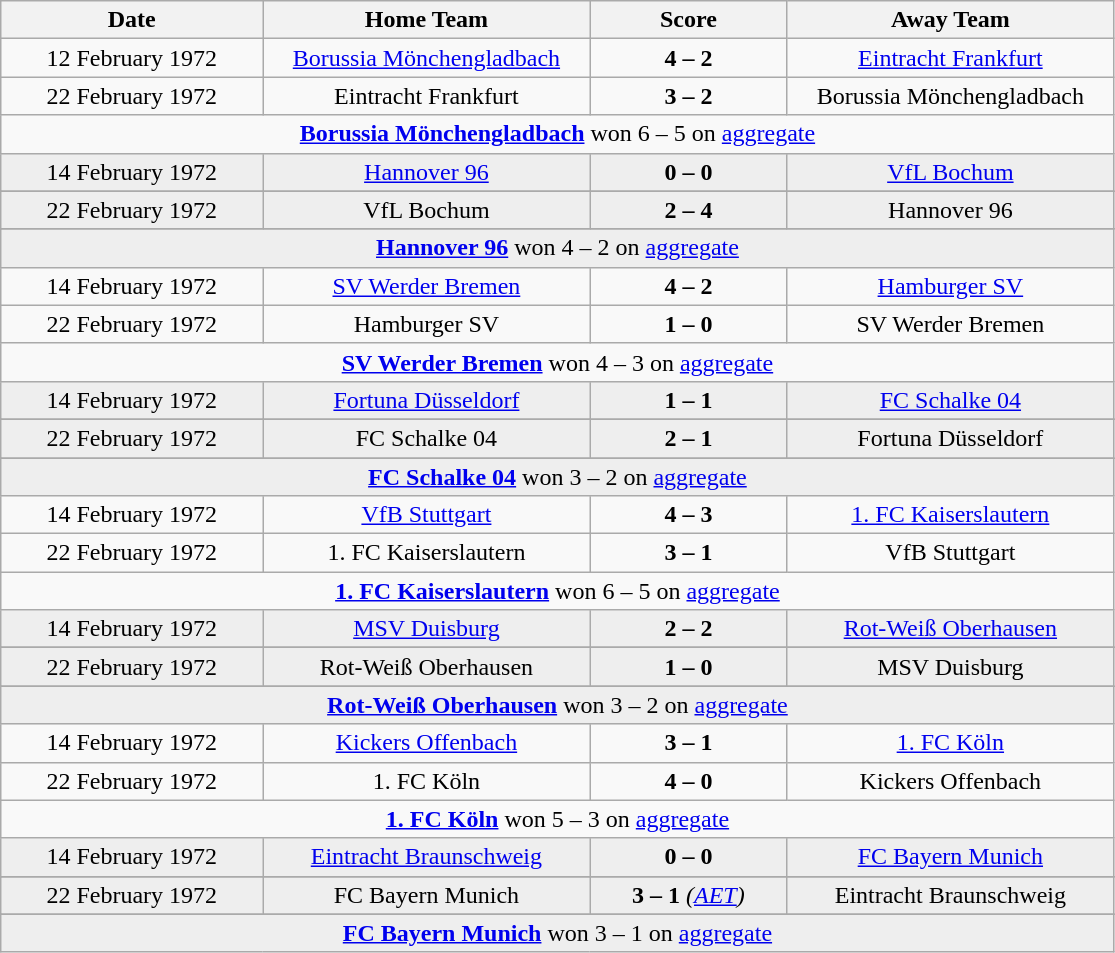<table class="wikitable" style="text-align: center;">
<tr>
<th width=20%>Date</th>
<th width=25%>Home Team</th>
<th width=15%>Score</th>
<th width=25%>Away Team</th>
</tr>
<tr>
<td>12 February 1972</td>
<td><a href='#'>Borussia Mönchengladbach</a></td>
<td><strong>4 – 2</strong></td>
<td><a href='#'>Eintracht Frankfurt</a></td>
</tr>
<tr>
<td>22 February 1972</td>
<td>Eintracht Frankfurt</td>
<td><strong>3 – 2</strong></td>
<td>Borussia Mönchengladbach</td>
</tr>
<tr>
<td colspan=4><strong><a href='#'>Borussia Mönchengladbach</a></strong> won 6 – 5 on <a href='#'>aggregate</a></td>
</tr>
<tr style="background: #EEEEEE;">
<td>14 February 1972</td>
<td><a href='#'>Hannover 96</a></td>
<td><strong>0 – 0</strong></td>
<td><a href='#'>VfL Bochum</a></td>
</tr>
<tr>
</tr>
<tr style="background: #EEEEEE;">
<td>22 February 1972</td>
<td>VfL Bochum</td>
<td><strong>2 – 4</strong></td>
<td>Hannover 96</td>
</tr>
<tr>
</tr>
<tr style="background: #EEEEEE;">
<td colspan=4><strong><a href='#'>Hannover 96</a></strong> won 4 – 2 on <a href='#'>aggregate</a></td>
</tr>
<tr>
<td>14 February 1972</td>
<td><a href='#'>SV Werder Bremen</a></td>
<td><strong>4 – 2</strong></td>
<td><a href='#'>Hamburger SV</a></td>
</tr>
<tr>
<td>22 February 1972</td>
<td>Hamburger SV</td>
<td><strong>1 – 0</strong></td>
<td>SV Werder Bremen</td>
</tr>
<tr>
<td colspan=4><strong><a href='#'>SV Werder Bremen</a></strong> won 4 – 3 on <a href='#'>aggregate</a></td>
</tr>
<tr style="background: #EEEEEE;">
<td>14 February 1972</td>
<td><a href='#'>Fortuna Düsseldorf</a></td>
<td><strong>1 – 1</strong></td>
<td><a href='#'>FC Schalke 04</a></td>
</tr>
<tr>
</tr>
<tr style="background: #EEEEEE;">
<td>22 February 1972</td>
<td>FC Schalke 04</td>
<td><strong>2 – 1</strong></td>
<td>Fortuna Düsseldorf</td>
</tr>
<tr>
</tr>
<tr style="background: #EEEEEE;">
<td colspan=4><strong><a href='#'>FC Schalke 04</a></strong> won 3 – 2 on <a href='#'>aggregate</a></td>
</tr>
<tr>
<td>14 February 1972</td>
<td><a href='#'>VfB Stuttgart</a></td>
<td><strong>4 – 3</strong></td>
<td><a href='#'>1. FC Kaiserslautern</a></td>
</tr>
<tr>
<td>22 February 1972</td>
<td>1. FC Kaiserslautern</td>
<td><strong>3 – 1</strong></td>
<td>VfB Stuttgart</td>
</tr>
<tr>
<td colspan=4><strong><a href='#'>1. FC Kaiserslautern</a></strong> won 6 – 5 on <a href='#'>aggregate</a></td>
</tr>
<tr style="background: #EEEEEE;">
<td>14 February 1972</td>
<td><a href='#'>MSV Duisburg</a></td>
<td><strong>2 – 2</strong></td>
<td><a href='#'>Rot-Weiß Oberhausen</a></td>
</tr>
<tr>
</tr>
<tr style="background: #EEEEEE;">
<td>22 February 1972</td>
<td>Rot-Weiß Oberhausen</td>
<td><strong>1 – 0</strong></td>
<td>MSV Duisburg</td>
</tr>
<tr>
</tr>
<tr style="background: #EEEEEE;">
<td colspan=4><strong><a href='#'>Rot-Weiß Oberhausen</a></strong> won 3 – 2 on <a href='#'>aggregate</a></td>
</tr>
<tr>
<td>14 February 1972</td>
<td><a href='#'>Kickers Offenbach</a></td>
<td><strong>3 – 1</strong></td>
<td><a href='#'>1. FC Köln</a></td>
</tr>
<tr>
<td>22 February 1972</td>
<td>1. FC Köln</td>
<td><strong>4 – 0</strong></td>
<td>Kickers Offenbach</td>
</tr>
<tr>
<td colspan=4><strong><a href='#'>1. FC Köln</a></strong> won 5 – 3 on <a href='#'>aggregate</a></td>
</tr>
<tr style="background: #EEEEEE;">
<td>14 February 1972</td>
<td><a href='#'>Eintracht Braunschweig</a></td>
<td><strong>0 – 0</strong></td>
<td><a href='#'>FC Bayern Munich</a></td>
</tr>
<tr>
</tr>
<tr style="background: #EEEEEE;">
<td>22 February 1972</td>
<td>FC Bayern Munich</td>
<td><strong>3 – 1</strong> <em>(<a href='#'>AET</a>)</em></td>
<td>Eintracht Braunschweig</td>
</tr>
<tr>
</tr>
<tr style="background: #EEEEEE;">
<td colspan=4><strong><a href='#'>FC Bayern Munich</a></strong> won 3 – 1 on <a href='#'>aggregate</a></td>
</tr>
</table>
